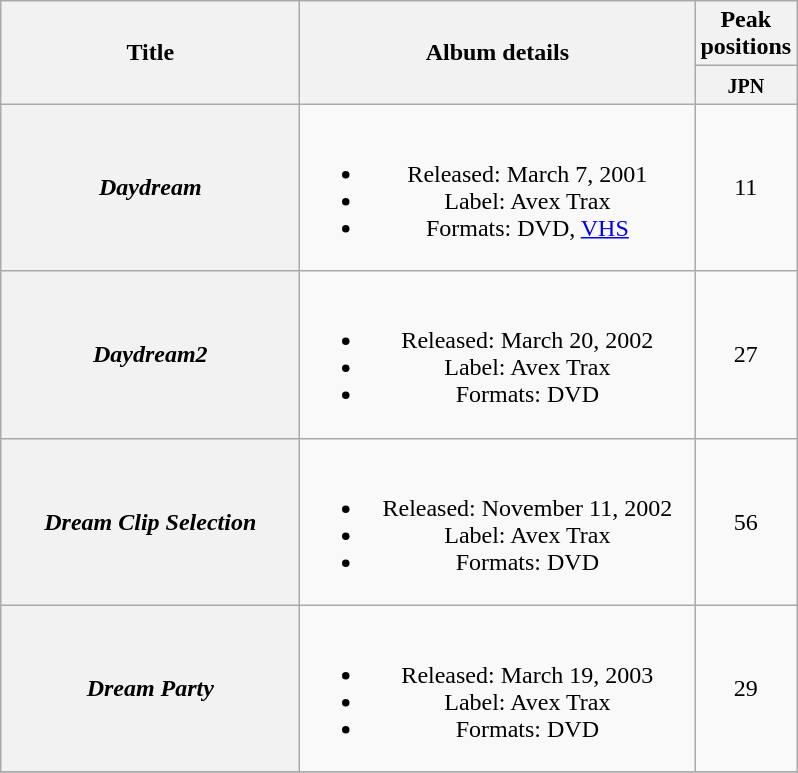<table class="wikitable plainrowheaders" style="text-align:center;">
<tr>
<th style="width:12em;" rowspan="2">Title</th>
<th style="width:16em;" rowspan="2">Album details</th>
<th colspan="1">Peak positions</th>
</tr>
<tr>
<th style="width:2.5em;"><small>JPN</small><br></th>
</tr>
<tr>
<th scope="row"><em>Daydream</em></th>
<td><br><ul><li>Released: March 7, 2001 </li><li>Label: Avex Trax</li><li>Formats: DVD, <a href='#'>VHS</a></li></ul></td>
<td>11</td>
</tr>
<tr>
<th scope="row"><em>Daydream2</em></th>
<td><br><ul><li>Released: March 20, 2002 </li><li>Label: Avex Trax</li><li>Formats: DVD</li></ul></td>
<td>27</td>
</tr>
<tr>
<th scope="row"><em>Dream Clip Selection</em></th>
<td><br><ul><li>Released: November 11, 2002 </li><li>Label: Avex Trax</li><li>Formats: DVD</li></ul></td>
<td>56</td>
</tr>
<tr>
<th scope="row"><em>Dream Party</em></th>
<td><br><ul><li>Released: March 19, 2003 </li><li>Label: Avex Trax</li><li>Formats: DVD</li></ul></td>
<td>29</td>
</tr>
<tr>
</tr>
</table>
